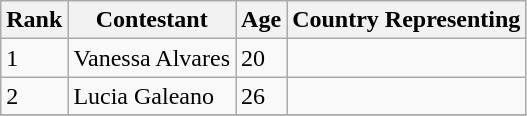<table class="wikitable">
<tr>
<th>Rank</th>
<th>Contestant</th>
<th>Age</th>
<th>Country Representing</th>
</tr>
<tr>
<td>1</td>
<td>Vanessa Alvares</td>
<td>20</td>
<td><strong></strong></td>
</tr>
<tr>
<td>2</td>
<td>Lucia Galeano</td>
<td>26</td>
<td><strong></strong></td>
</tr>
<tr>
</tr>
</table>
